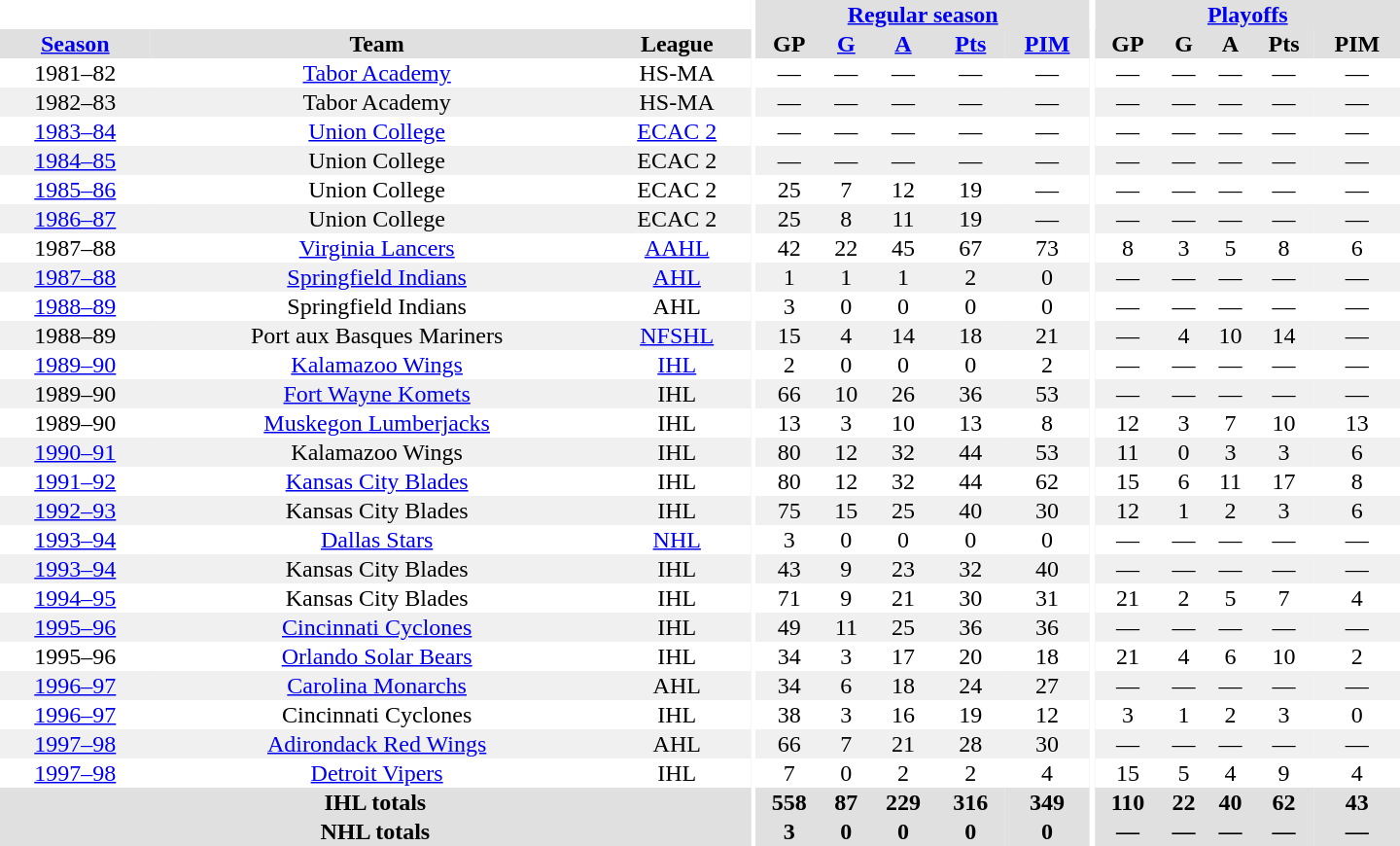<table border="0" cellpadding="1" cellspacing="0" style="text-align:center; width:60em">
<tr bgcolor="#e0e0e0">
<th colspan="3" bgcolor="#ffffff"></th>
<th rowspan="100" bgcolor="#ffffff"></th>
<th colspan="5"><a href='#'>Regular season</a></th>
<th rowspan="100" bgcolor="#ffffff"></th>
<th colspan="5"><a href='#'>Playoffs</a></th>
</tr>
<tr bgcolor="#e0e0e0">
<th><a href='#'>Season</a></th>
<th>Team</th>
<th>League</th>
<th>GP</th>
<th><a href='#'>G</a></th>
<th><a href='#'>A</a></th>
<th><a href='#'>Pts</a></th>
<th><a href='#'>PIM</a></th>
<th>GP</th>
<th>G</th>
<th>A</th>
<th>Pts</th>
<th>PIM</th>
</tr>
<tr>
<td>1981–82</td>
<td><a href='#'>Tabor Academy</a></td>
<td>HS-MA</td>
<td>—</td>
<td>—</td>
<td>—</td>
<td>—</td>
<td>—</td>
<td>—</td>
<td>—</td>
<td>—</td>
<td>—</td>
<td>—</td>
</tr>
<tr bgcolor="#f0f0f0">
<td>1982–83</td>
<td>Tabor Academy</td>
<td>HS-MA</td>
<td>—</td>
<td>—</td>
<td>—</td>
<td>—</td>
<td>—</td>
<td>—</td>
<td>—</td>
<td>—</td>
<td>—</td>
<td>—</td>
</tr>
<tr>
<td><a href='#'>1983–84</a></td>
<td><a href='#'>Union College</a></td>
<td><a href='#'>ECAC 2</a></td>
<td>—</td>
<td>—</td>
<td>—</td>
<td>—</td>
<td>—</td>
<td>—</td>
<td>—</td>
<td>—</td>
<td>—</td>
<td>—</td>
</tr>
<tr bgcolor="#f0f0f0">
<td><a href='#'>1984–85</a></td>
<td>Union College</td>
<td>ECAC 2</td>
<td>—</td>
<td>—</td>
<td>—</td>
<td>—</td>
<td>—</td>
<td>—</td>
<td>—</td>
<td>—</td>
<td>—</td>
<td>—</td>
</tr>
<tr>
<td><a href='#'>1985–86</a></td>
<td>Union College</td>
<td>ECAC 2</td>
<td>25</td>
<td>7</td>
<td>12</td>
<td>19</td>
<td>—</td>
<td>—</td>
<td>—</td>
<td>—</td>
<td>—</td>
<td>—</td>
</tr>
<tr bgcolor="#f0f0f0">
<td><a href='#'>1986–87</a></td>
<td>Union College</td>
<td>ECAC 2</td>
<td>25</td>
<td>8</td>
<td>11</td>
<td>19</td>
<td>—</td>
<td>—</td>
<td>—</td>
<td>—</td>
<td>—</td>
<td>—</td>
</tr>
<tr>
<td>1987–88</td>
<td><a href='#'>Virginia Lancers</a></td>
<td><a href='#'>AAHL</a></td>
<td>42</td>
<td>22</td>
<td>45</td>
<td>67</td>
<td>73</td>
<td>8</td>
<td>3</td>
<td>5</td>
<td>8</td>
<td>6</td>
</tr>
<tr bgcolor="#f0f0f0">
<td><a href='#'>1987–88</a></td>
<td><a href='#'>Springfield Indians</a></td>
<td><a href='#'>AHL</a></td>
<td>1</td>
<td>1</td>
<td>1</td>
<td>2</td>
<td>0</td>
<td>—</td>
<td>—</td>
<td>—</td>
<td>—</td>
<td>—</td>
</tr>
<tr>
<td><a href='#'>1988–89</a></td>
<td>Springfield Indians</td>
<td>AHL</td>
<td>3</td>
<td>0</td>
<td>0</td>
<td>0</td>
<td>0</td>
<td>—</td>
<td>—</td>
<td>—</td>
<td>—</td>
<td>—</td>
</tr>
<tr bgcolor="#f0f0f0">
<td>1988–89</td>
<td>Port aux Basques Mariners</td>
<td><a href='#'>NFSHL</a></td>
<td>15</td>
<td>4</td>
<td>14</td>
<td>18</td>
<td>21</td>
<td>—</td>
<td>4</td>
<td>10</td>
<td>14</td>
<td>—</td>
</tr>
<tr>
<td><a href='#'>1989–90</a></td>
<td><a href='#'>Kalamazoo Wings</a></td>
<td><a href='#'>IHL</a></td>
<td>2</td>
<td>0</td>
<td>0</td>
<td>0</td>
<td>2</td>
<td>—</td>
<td>—</td>
<td>—</td>
<td>—</td>
<td>—</td>
</tr>
<tr bgcolor="#f0f0f0">
<td>1989–90</td>
<td><a href='#'>Fort Wayne Komets</a></td>
<td>IHL</td>
<td>66</td>
<td>10</td>
<td>26</td>
<td>36</td>
<td>53</td>
<td>—</td>
<td>—</td>
<td>—</td>
<td>—</td>
<td>—</td>
</tr>
<tr>
<td>1989–90</td>
<td><a href='#'>Muskegon Lumberjacks</a></td>
<td>IHL</td>
<td>13</td>
<td>3</td>
<td>10</td>
<td>13</td>
<td>8</td>
<td>12</td>
<td>3</td>
<td>7</td>
<td>10</td>
<td>13</td>
</tr>
<tr bgcolor="#f0f0f0">
<td><a href='#'>1990–91</a></td>
<td>Kalamazoo Wings</td>
<td>IHL</td>
<td>80</td>
<td>12</td>
<td>32</td>
<td>44</td>
<td>53</td>
<td>11</td>
<td>0</td>
<td>3</td>
<td>3</td>
<td>6</td>
</tr>
<tr>
<td><a href='#'>1991–92</a></td>
<td><a href='#'>Kansas City Blades</a></td>
<td>IHL</td>
<td>80</td>
<td>12</td>
<td>32</td>
<td>44</td>
<td>62</td>
<td>15</td>
<td>6</td>
<td>11</td>
<td>17</td>
<td>8</td>
</tr>
<tr bgcolor="#f0f0f0">
<td><a href='#'>1992–93</a></td>
<td>Kansas City Blades</td>
<td>IHL</td>
<td>75</td>
<td>15</td>
<td>25</td>
<td>40</td>
<td>30</td>
<td>12</td>
<td>1</td>
<td>2</td>
<td>3</td>
<td>6</td>
</tr>
<tr>
<td><a href='#'>1993–94</a></td>
<td><a href='#'>Dallas Stars</a></td>
<td><a href='#'>NHL</a></td>
<td>3</td>
<td>0</td>
<td>0</td>
<td>0</td>
<td>0</td>
<td>—</td>
<td>—</td>
<td>—</td>
<td>—</td>
<td>—</td>
</tr>
<tr bgcolor="#f0f0f0">
<td><a href='#'>1993–94</a></td>
<td>Kansas City Blades</td>
<td>IHL</td>
<td>43</td>
<td>9</td>
<td>23</td>
<td>32</td>
<td>40</td>
<td>—</td>
<td>—</td>
<td>—</td>
<td>—</td>
<td>—</td>
</tr>
<tr>
<td><a href='#'>1994–95</a></td>
<td>Kansas City Blades</td>
<td>IHL</td>
<td>71</td>
<td>9</td>
<td>21</td>
<td>30</td>
<td>31</td>
<td>21</td>
<td>2</td>
<td>5</td>
<td>7</td>
<td>4</td>
</tr>
<tr bgcolor="#f0f0f0">
<td><a href='#'>1995–96</a></td>
<td><a href='#'>Cincinnati Cyclones</a></td>
<td>IHL</td>
<td>49</td>
<td>11</td>
<td>25</td>
<td>36</td>
<td>36</td>
<td>—</td>
<td>—</td>
<td>—</td>
<td>—</td>
<td>—</td>
</tr>
<tr>
<td>1995–96</td>
<td><a href='#'>Orlando Solar Bears</a></td>
<td>IHL</td>
<td>34</td>
<td>3</td>
<td>17</td>
<td>20</td>
<td>18</td>
<td>21</td>
<td>4</td>
<td>6</td>
<td>10</td>
<td>2</td>
</tr>
<tr bgcolor="#f0f0f0">
<td><a href='#'>1996–97</a></td>
<td><a href='#'>Carolina Monarchs</a></td>
<td>AHL</td>
<td>34</td>
<td>6</td>
<td>18</td>
<td>24</td>
<td>27</td>
<td>—</td>
<td>—</td>
<td>—</td>
<td>—</td>
<td>—</td>
</tr>
<tr>
<td><a href='#'>1996–97</a></td>
<td>Cincinnati Cyclones</td>
<td>IHL</td>
<td>38</td>
<td>3</td>
<td>16</td>
<td>19</td>
<td>12</td>
<td>3</td>
<td>1</td>
<td>2</td>
<td>3</td>
<td>0</td>
</tr>
<tr bgcolor="#f0f0f0">
<td><a href='#'>1997–98</a></td>
<td><a href='#'>Adirondack Red Wings</a></td>
<td>AHL</td>
<td>66</td>
<td>7</td>
<td>21</td>
<td>28</td>
<td>30</td>
<td>—</td>
<td>—</td>
<td>—</td>
<td>—</td>
<td>—</td>
</tr>
<tr>
<td><a href='#'>1997–98</a></td>
<td><a href='#'>Detroit Vipers</a></td>
<td>IHL</td>
<td>7</td>
<td>0</td>
<td>2</td>
<td>2</td>
<td>4</td>
<td>15</td>
<td>5</td>
<td>4</td>
<td>9</td>
<td>4</td>
</tr>
<tr bgcolor="#e0e0e0">
<th colspan="3">IHL totals</th>
<th>558</th>
<th>87</th>
<th>229</th>
<th>316</th>
<th>349</th>
<th>110</th>
<th>22</th>
<th>40</th>
<th>62</th>
<th>43</th>
</tr>
<tr bgcolor="#e0e0e0">
<th colspan="3">NHL totals</th>
<th>3</th>
<th>0</th>
<th>0</th>
<th>0</th>
<th>0</th>
<th>—</th>
<th>—</th>
<th>—</th>
<th>—</th>
<th>—</th>
</tr>
</table>
